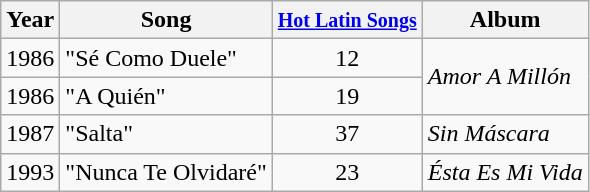<table class="wikitable">
<tr>
<th>Year</th>
<th>Song</th>
<th><small><a href='#'>Hot Latin Songs</a></small></th>
<th>Album</th>
</tr>
<tr>
<td>1986</td>
<td>"Sé Como Duele"</td>
<td align="center">12</td>
<td rowspan=2><em>Amor A Millón</em></td>
</tr>
<tr>
<td>1986</td>
<td>"A Quién"</td>
<td align="center">19</td>
</tr>
<tr>
<td>1987</td>
<td>"Salta"</td>
<td align="center">37</td>
<td><em>Sin Máscara</em></td>
</tr>
<tr>
<td>1993</td>
<td>"Nunca Te Olvidaré"</td>
<td align="center">23</td>
<td><em>Ésta Es Mi Vida</em></td>
</tr>
</table>
